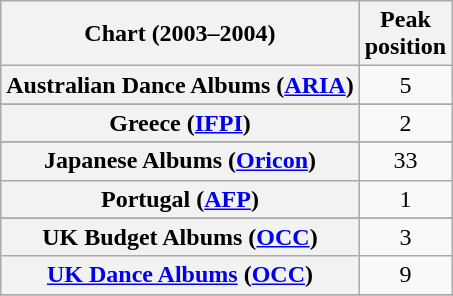<table class="wikitable sortable plainrowheaders" style="text-align:center">
<tr>
<th scope="col">Chart (2003–2004)</th>
<th scope="col">Peak<br>position</th>
</tr>
<tr>
<th scope="row">Australian Dance Albums (<a href='#'>ARIA</a>)</th>
<td>5</td>
</tr>
<tr>
</tr>
<tr>
</tr>
<tr>
</tr>
<tr>
</tr>
<tr>
<th scope="row">Greece (<a href='#'>IFPI</a>)<br></th>
<td>2</td>
</tr>
<tr>
</tr>
<tr>
<th scope="row">Japanese Albums (<a href='#'>Oricon</a>)</th>
<td>33</td>
</tr>
<tr>
<th scope="row">Portugal (<a href='#'>AFP</a>)<br></th>
<td>1</td>
</tr>
<tr>
</tr>
<tr>
<th scope="row">UK Budget Albums (<a href='#'>OCC</a>)</th>
<td>3</td>
</tr>
<tr>
<th scope="row"><a href='#'>UK Dance Albums</a> (<a href='#'>OCC</a>)</th>
<td>9</td>
</tr>
<tr>
</tr>
</table>
